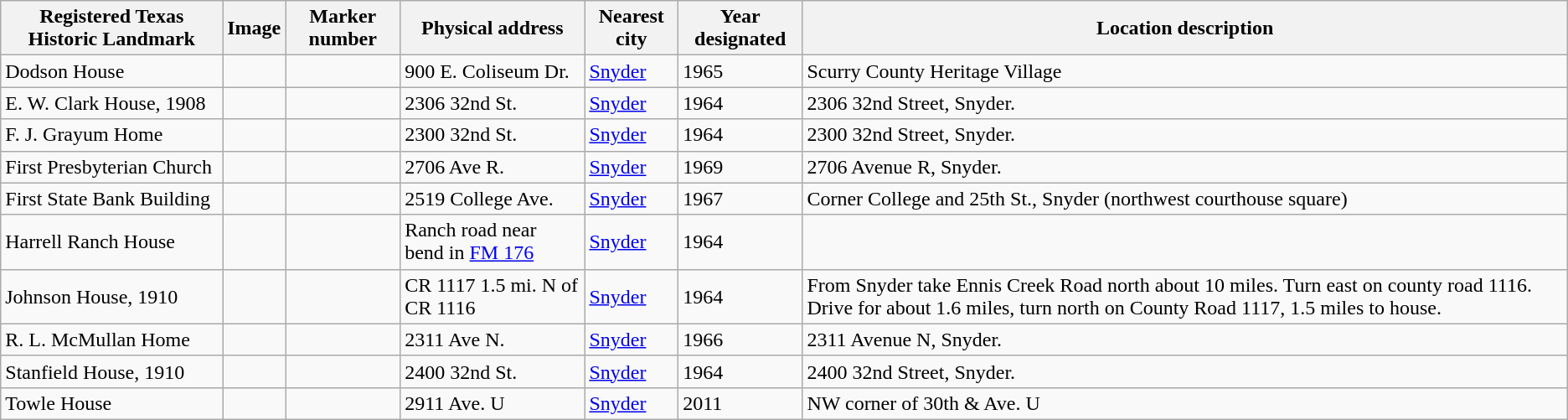<table class="wikitable sortable">
<tr>
<th>Registered Texas Historic Landmark</th>
<th>Image</th>
<th>Marker number</th>
<th>Physical address</th>
<th>Nearest city</th>
<th>Year designated</th>
<th>Location description</th>
</tr>
<tr>
<td>Dodson House</td>
<td></td>
<td></td>
<td>900 E. Coliseum Dr.<br></td>
<td><a href='#'>Snyder</a></td>
<td>1965</td>
<td>Scurry County Heritage Village</td>
</tr>
<tr>
<td>E. W. Clark House, 1908</td>
<td></td>
<td></td>
<td>2306 32nd St.<br></td>
<td><a href='#'>Snyder</a></td>
<td>1964</td>
<td>2306 32nd Street, Snyder.</td>
</tr>
<tr>
<td>F. J. Grayum Home</td>
<td></td>
<td></td>
<td>2300 32nd St.<br></td>
<td><a href='#'>Snyder</a></td>
<td>1964</td>
<td>2300 32nd Street, Snyder.</td>
</tr>
<tr>
<td>First Presbyterian Church</td>
<td></td>
<td></td>
<td>2706 Ave R.<br></td>
<td><a href='#'>Snyder</a></td>
<td>1969</td>
<td>2706 Avenue R, Snyder.</td>
</tr>
<tr>
<td>First State Bank Building</td>
<td></td>
<td></td>
<td>2519 College Ave.<br></td>
<td><a href='#'>Snyder</a></td>
<td>1967</td>
<td>Corner College and 25th St., Snyder (northwest courthouse square)</td>
</tr>
<tr>
<td>Harrell Ranch House</td>
<td></td>
<td></td>
<td>Ranch road near bend in <a href='#'>FM 176</a><br></td>
<td><a href='#'>Snyder</a></td>
<td>1964</td>
<td></td>
</tr>
<tr>
<td>Johnson House, 1910</td>
<td></td>
<td></td>
<td>CR 1117 1.5 mi. N of CR 1116<br></td>
<td><a href='#'>Snyder</a></td>
<td>1964</td>
<td>From Snyder take Ennis Creek Road north about 10 miles. Turn east on county road 1116. Drive for about 1.6 miles, turn north on County Road 1117, 1.5 miles to house.</td>
</tr>
<tr>
<td>R. L. McMullan Home</td>
<td></td>
<td></td>
<td>2311 Ave N.<br></td>
<td><a href='#'>Snyder</a></td>
<td>1966</td>
<td>2311 Avenue N, Snyder.</td>
</tr>
<tr>
<td>Stanfield House, 1910</td>
<td></td>
<td></td>
<td>2400 32nd St.<br></td>
<td><a href='#'>Snyder</a></td>
<td>1964</td>
<td>2400 32nd Street, Snyder.</td>
</tr>
<tr>
<td>Towle House</td>
<td></td>
<td></td>
<td>2911 Ave. U<br></td>
<td><a href='#'>Snyder</a></td>
<td>2011</td>
<td>NW corner of 30th & Ave. U</td>
</tr>
</table>
